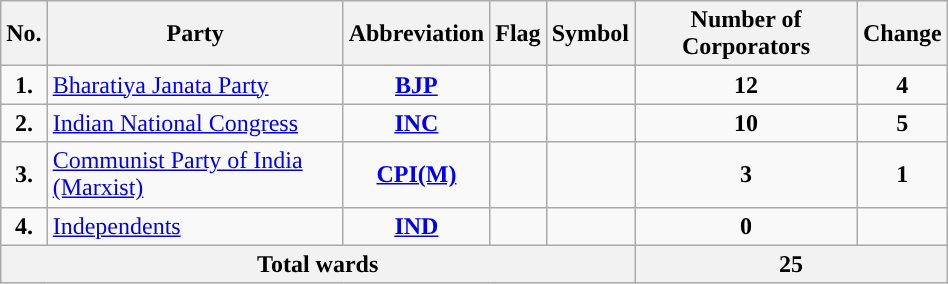<table class="wikitable" width="50%">
<tr>
<th>No.</th>
<th>Party</th>
<th>Abbreviation</th>
<th>Flag</th>
<th>Symbol</th>
<th>Number of Corporators</th>
<th>Change</th>
</tr>
<tr>
<td style="text-align:center; background:"><strong>1.</strong></td>
<td><a href='#'>Bharatiya Janata Party</a></td>
<td align="center"><a href='#'><strong>BJP</strong></a></td>
<td></td>
<td></td>
<td align="center"><strong>12</strong></td>
<td align="center"> <strong>4</strong></td>
</tr>
<tr>
<td style="text-align:center; background:"><strong>2.</strong></td>
<td><a href='#'>Indian National Congress</a></td>
<td align="center"><a href='#'><strong>INC</strong></a></td>
<td></td>
<td></td>
<td align="center"><strong>10</strong></td>
<td align="center"> <strong>5</strong></td>
</tr>
<tr>
<td style="text-align:center; background:"><strong>3.</strong></td>
<td><a href='#'>Communist Party of India (Marxist)</a></td>
<td align="center"><a href='#'><strong>CPI(M)</strong></a></td>
<td></td>
<td></td>
<td align="center"><strong>3</strong></td>
<td align="center"> <strong>1</strong></td>
</tr>
<tr>
<td style="text-align:center; background:"><strong>4.</strong></td>
<td><a href='#'>Independents</a></td>
<td align="center"><a href='#'><strong>IND</strong></a></td>
<td></td>
<td></td>
<td align="center"><strong>0</strong></td>
<td align="center"></td>
</tr>
<tr>
<th colspan="5">Total wards</th>
<th colspan="2">25</th>
</tr>
</table>
